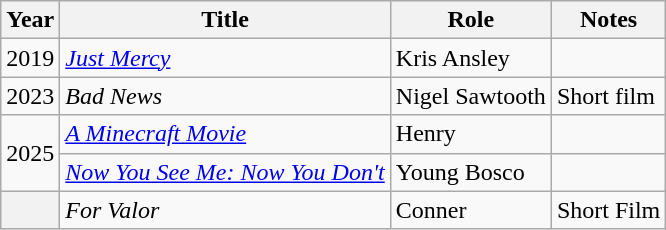<table class="wikitable sortable">
<tr>
<th>Year</th>
<th>Title</th>
<th>Role</th>
<th>Notes</th>
</tr>
<tr>
<td>2019</td>
<td><a href='#'><em>Just Mercy</em></a></td>
<td>Kris Ansley</td>
<td></td>
</tr>
<tr>
<td>2023</td>
<td><em>Bad News</em></td>
<td>Nigel Sawtooth</td>
<td>Short film</td>
</tr>
<tr>
<td rowspan="2">2025</td>
<td><a href='#'><em>A Minecraft Movie</em></a></td>
<td>Henry</td>
<td></td>
</tr>
<tr>
<td><a href='#'><em>Now You See Me: Now You Don't</em></a></td>
<td>Young Bosco</td>
<td></td>
</tr>
<tr>
<th></th>
<td><em>For Valor</em></td>
<td>Conner</td>
<td>Short Film</td>
</tr>
</table>
